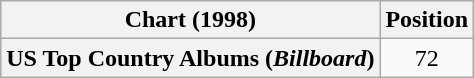<table class="wikitable plainrowheaders" style="text-align:center">
<tr>
<th scope="col">Chart (1998)</th>
<th scope="col">Position</th>
</tr>
<tr>
<th scope="row">US Top Country Albums (<em>Billboard</em>)</th>
<td>72</td>
</tr>
</table>
